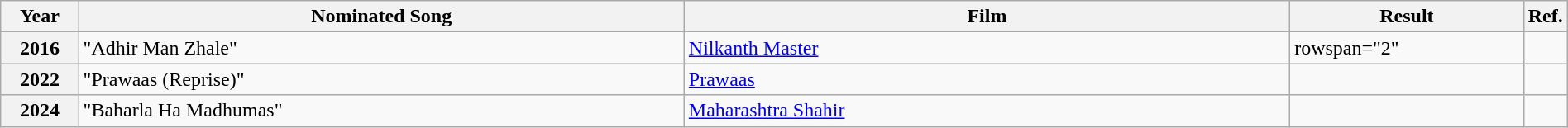<table class="wikitable plainrowheaders" width="100%" textcolor:#000;">
<tr>
<th scope="col" width=5%><strong>Year</strong></th>
<th scope="col" width=39%><strong>Nominated Song</strong></th>
<th scope="col" width=39%><strong>Film</strong></th>
<th scope="col" width=15%><strong>Result</strong></th>
<th scope="col" width=2%><strong>Ref.</strong></th>
</tr>
<tr>
<th scope="row">2016</th>
<td>"Adhir Man Zhale"</td>
<td><a href='#'>Nilkanth Master</a></td>
<td>rowspan="2" </td>
<td></td>
</tr>
<tr>
<th scope="row">2022</th>
<td>"Prawaas (Reprise)"</td>
<td><a href='#'>Prawaas</a></td>
<td></td>
</tr>
<tr>
<th scope="row">2024</th>
<td>"Baharla Ha Madhumas"</td>
<td><a href='#'>Maharashtra Shahir</a></td>
<td></td>
<td></td>
</tr>
</table>
